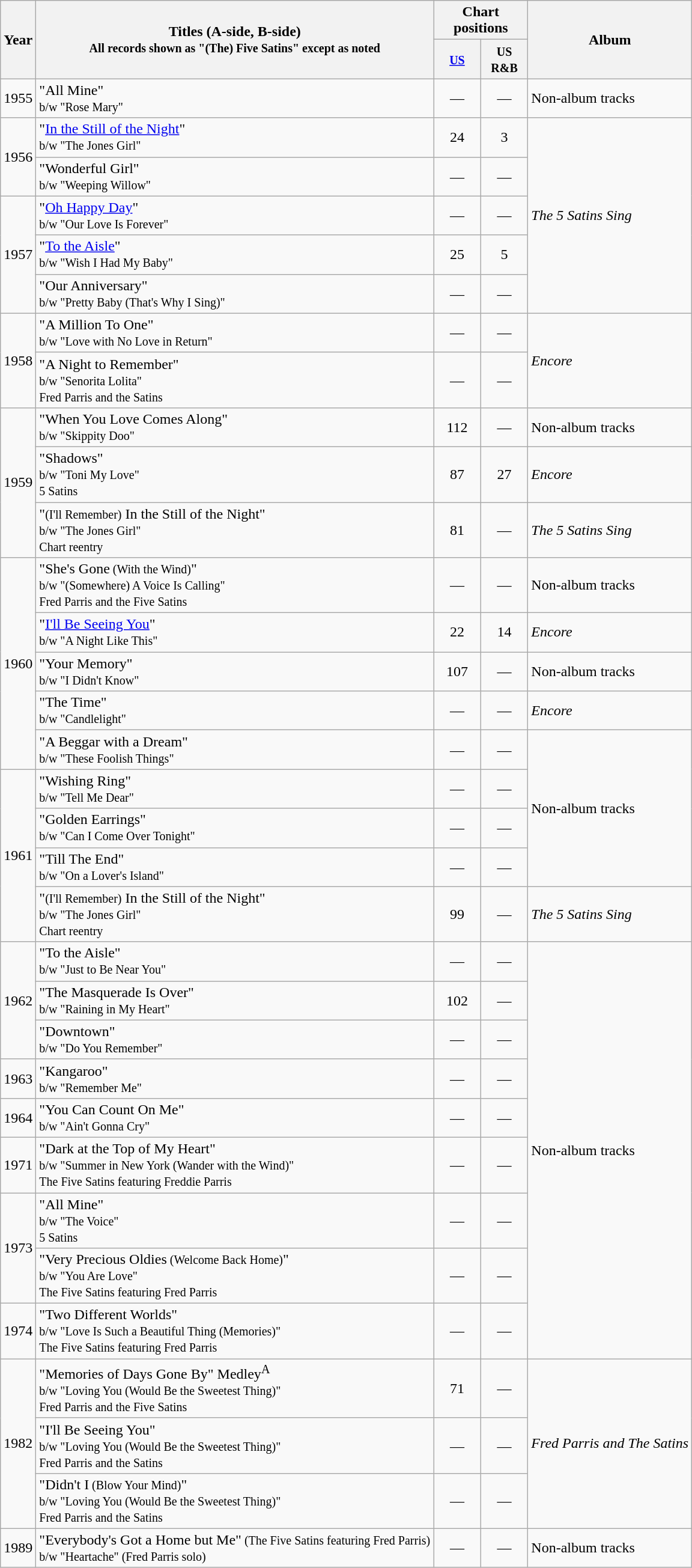<table class="wikitable">
<tr>
<th rowspan="2">Year</th>
<th rowspan="2">Titles (A-side, B-side)<br><small>All records shown as "(The) Five Satins" except as noted</small></th>
<th colspan="2">Chart positions</th>
<th rowspan="2">Album</th>
</tr>
<tr>
<th style="width:45px;"><small><a href='#'>US</a></small></th>
<th style="width:45px;"><small>US R&B</small></th>
</tr>
<tr>
<td>1955</td>
<td>"All Mine"<br><small>b/w "Rose Mary"</small></td>
<td style="text-align:center;">—</td>
<td style="text-align:center;">—</td>
<td align="left">Non-album tracks</td>
</tr>
<tr>
<td rowspan="2">1956</td>
<td>"<a href='#'>In the Still of the Night</a>"<br><small>b/w "The Jones Girl"</small></td>
<td style="text-align:center;">24</td>
<td style="text-align:center;">3</td>
<td align="left" rowspan="5"><em>The 5 Satins Sing</em></td>
</tr>
<tr>
<td>"Wonderful Girl"<br><small>b/w "Weeping Willow"</small></td>
<td style="text-align:center;">—</td>
<td style="text-align:center;">—</td>
</tr>
<tr>
<td rowspan="3">1957</td>
<td>"<a href='#'>Oh Happy Day</a>"<br><small>b/w "Our Love Is Forever"</small></td>
<td style="text-align:center;">—</td>
<td style="text-align:center;">—</td>
</tr>
<tr>
<td>"<a href='#'>To the Aisle</a>"<br><small>b/w "Wish I Had My Baby"</small></td>
<td style="text-align:center;">25</td>
<td style="text-align:center;">5</td>
</tr>
<tr>
<td>"Our Anniversary"<br><small>b/w "Pretty Baby (That's Why I Sing)"</small></td>
<td style="text-align:center;">—</td>
<td style="text-align:center;">—</td>
</tr>
<tr>
<td rowspan="2">1958</td>
<td>"A Million To One"<br><small>b/w "Love with No Love in Return"</small></td>
<td style="text-align:center;">—</td>
<td style="text-align:center;">—</td>
<td align="left" rowspan="2"><em>Encore</em></td>
</tr>
<tr>
<td>"A Night to Remember"<br><small>b/w "Senorita Lolita"<br>Fred Parris and the Satins</small></td>
<td style="text-align:center;">—</td>
<td style="text-align:center;">—</td>
</tr>
<tr>
<td rowspan="3">1959</td>
<td>"When You Love Comes Along"<br><small>b/w "Skippity Doo"</small></td>
<td style="text-align:center;">112</td>
<td style="text-align:center;">—</td>
<td align="left">Non-album tracks</td>
</tr>
<tr>
<td>"Shadows"<br><small>b/w "Toni My Love"<br>5 Satins</small></td>
<td style="text-align:center;">87</td>
<td style="text-align:center;">27</td>
<td align="left"><em>Encore</em></td>
</tr>
<tr>
<td>"<small>(I'll Remember)</small> In the Still of the Night"<br><small>b/w "The Jones Girl"<br>Chart reentry</small></td>
<td style="text-align:center;">81</td>
<td style="text-align:center;">—</td>
<td align="left"><em>The 5 Satins Sing</em></td>
</tr>
<tr>
<td rowspan="5">1960</td>
<td>"She's Gone<small> (With the Wind)</small>"<br><small>b/w "(Somewhere) A Voice Is Calling"<br>Fred Parris and the Five Satins</small></td>
<td style="text-align:center;">—</td>
<td style="text-align:center;">—</td>
<td align="left">Non-album tracks</td>
</tr>
<tr>
<td>"<a href='#'>I'll Be Seeing You</a>"<br><small>b/w "A Night Like This"</small></td>
<td style="text-align:center;">22</td>
<td style="text-align:center;">14</td>
<td align="left"><em>Encore</em></td>
</tr>
<tr>
<td>"Your Memory"<br><small>b/w "I Didn't Know"</small></td>
<td style="text-align:center;">107</td>
<td style="text-align:center;">—</td>
<td align="left">Non-album tracks</td>
</tr>
<tr>
<td>"The Time"<br><small>b/w "Candlelight"</small></td>
<td style="text-align:center;">—</td>
<td style="text-align:center;">—</td>
<td align="left"><em>Encore</em></td>
</tr>
<tr>
<td>"A Beggar with a Dream"<br><small>b/w "These Foolish Things"</small></td>
<td style="text-align:center;">—</td>
<td style="text-align:center;">—</td>
<td align="left" rowspan="4">Non-album tracks</td>
</tr>
<tr>
<td rowspan="4">1961</td>
<td>"Wishing Ring"<br><small>b/w "Tell Me Dear"</small></td>
<td style="text-align:center;">—</td>
<td style="text-align:center;">—</td>
</tr>
<tr>
<td>"Golden Earrings"<br><small>b/w "Can I Come Over Tonight"</small></td>
<td style="text-align:center;">—</td>
<td style="text-align:center;">—</td>
</tr>
<tr>
<td>"Till The End"<br><small>b/w "On a Lover's Island"</small></td>
<td style="text-align:center;">—</td>
<td style="text-align:center;">—</td>
</tr>
<tr>
<td>"<small>(I'll Remember)</small> In the Still of the Night"<br><small>b/w "The Jones Girl"<br>Chart reentry</small></td>
<td style="text-align:center;">99</td>
<td style="text-align:center;">—</td>
<td align="left"><em>The 5 Satins Sing</em></td>
</tr>
<tr>
<td rowspan="3">1962</td>
<td>"To the Aisle"<br><small>b/w "Just to Be Near You"</small></td>
<td style="text-align:center;">—</td>
<td style="text-align:center;">—</td>
<td align="left" rowspan="9">Non-album tracks</td>
</tr>
<tr>
<td>"The Masquerade Is Over"<br><small>b/w "Raining in My Heart"</small></td>
<td style="text-align:center;">102</td>
<td style="text-align:center;">—</td>
</tr>
<tr>
<td>"Downtown"<br><small>b/w "Do You Remember"</small></td>
<td style="text-align:center;">—</td>
<td style="text-align:center;">—</td>
</tr>
<tr>
<td>1963</td>
<td>"Kangaroo"<br><small>b/w "Remember Me"</small></td>
<td style="text-align:center;">—</td>
<td style="text-align:center;">—</td>
</tr>
<tr>
<td>1964</td>
<td>"You Can Count On Me"<br><small>b/w "Ain't Gonna Cry"</small></td>
<td style="text-align:center;">—</td>
<td style="text-align:center;">—</td>
</tr>
<tr>
<td>1971</td>
<td>"Dark at the Top of My Heart"<br><small>b/w "Summer in New York (Wander with the Wind)"<br>The Five Satins featuring Freddie Parris</small></td>
<td style="text-align:center;">—</td>
<td style="text-align:center;">—</td>
</tr>
<tr>
<td rowspan="2">1973</td>
<td>"All Mine"<br><small>b/w "The Voice"<br>5 Satins</small></td>
<td style="text-align:center;">—</td>
<td style="text-align:center;">—</td>
</tr>
<tr>
<td>"Very Precious Oldies<small> (Welcome Back Home)</small>"<br><small>b/w "You Are Love"<br>The Five Satins featuring Fred Parris</small></td>
<td style="text-align:center;">—</td>
<td style="text-align:center;">—</td>
</tr>
<tr>
<td>1974</td>
<td>"Two Different Worlds"<br><small>b/w "Love Is Such a Beautiful Thing (Memories)"<br>The Five Satins featuring Fred Parris</small></td>
<td style="text-align:center;">—</td>
<td style="text-align:center;">—</td>
</tr>
<tr>
<td rowspan="3">1982</td>
<td>"Memories of Days Gone By" Medley<sup>A</sup><br><small>b/w "Loving You (Would Be the Sweetest Thing)"<br>Fred Parris and the Five Satins</small></td>
<td style="text-align:center;">71</td>
<td style="text-align:center;">—</td>
<td align="left" rowspan="3"><em>Fred Parris and The Satins</em></td>
</tr>
<tr>
<td>"I'll Be Seeing You"<br><small>b/w "Loving You (Would Be the Sweetest Thing)"<br>Fred Parris and the Satins</small></td>
<td style="text-align:center;">—</td>
<td style="text-align:center;">—</td>
</tr>
<tr>
<td>"Didn't I<small> (Blow Your Mind)</small>"<br><small>b/w "Loving You (Would Be the Sweetest Thing)"<br>Fred Parris and the Satins</small></td>
<td style="text-align:center;">—</td>
<td style="text-align:center;">—</td>
</tr>
<tr>
<td>1989</td>
<td>"Everybody's Got a Home but Me"<small> (The Five Satins featuring Fred Parris)</small><br><small>b/w "Heartache" (Fred Parris solo)</small></td>
<td style="text-align:center;">—</td>
<td style="text-align:center;">—</td>
<td align="left">Non-album tracks</td>
</tr>
</table>
